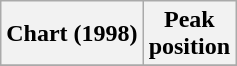<table class="wikitable sortable">
<tr>
<th align="left">Chart (1998)</th>
<th align="center">Peak<br>position</th>
</tr>
<tr>
</tr>
</table>
